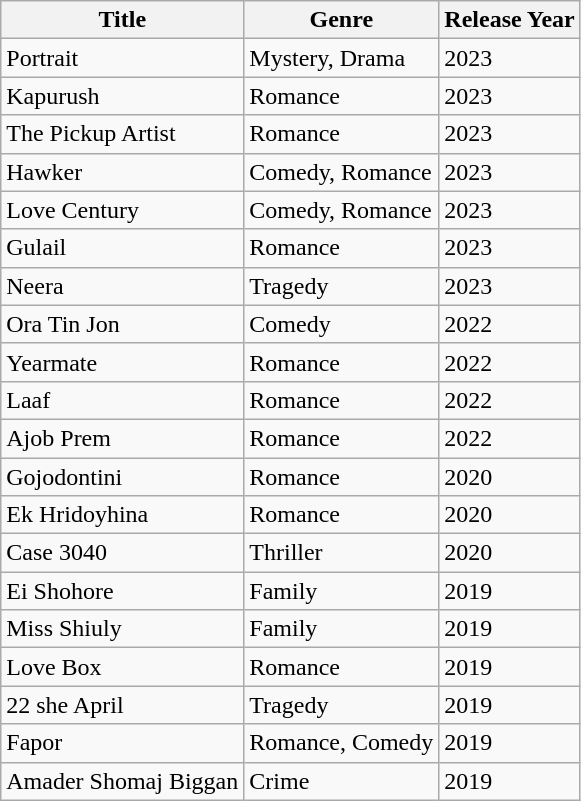<table class="wikitable">
<tr>
<th>Title</th>
<th>Genre</th>
<th>Release Year</th>
</tr>
<tr>
<td>Portrait</td>
<td>Mystery, Drama</td>
<td>2023</td>
</tr>
<tr>
<td>Kapurush</td>
<td>Romance</td>
<td>2023</td>
</tr>
<tr>
<td>The Pickup Artist</td>
<td>Romance</td>
<td>2023</td>
</tr>
<tr>
<td>Hawker</td>
<td>Comedy, Romance</td>
<td>2023</td>
</tr>
<tr>
<td>Love Century</td>
<td>Comedy, Romance</td>
<td>2023</td>
</tr>
<tr>
<td>Gulail</td>
<td>Romance</td>
<td>2023</td>
</tr>
<tr>
<td>Neera</td>
<td>Tragedy</td>
<td>2023</td>
</tr>
<tr>
<td>Ora Tin Jon</td>
<td>Comedy</td>
<td>2022</td>
</tr>
<tr>
<td>Yearmate</td>
<td>Romance</td>
<td>2022</td>
</tr>
<tr>
<td>Laaf</td>
<td>Romance</td>
<td>2022</td>
</tr>
<tr>
<td>Ajob Prem</td>
<td>Romance</td>
<td>2022</td>
</tr>
<tr>
<td>Gojodontini</td>
<td>Romance</td>
<td>2020</td>
</tr>
<tr>
<td>Ek Hridoyhina</td>
<td>Romance</td>
<td>2020</td>
</tr>
<tr>
<td>Case 3040</td>
<td>Thriller</td>
<td>2020</td>
</tr>
<tr>
<td>Ei Shohore</td>
<td>Family</td>
<td>2019</td>
</tr>
<tr>
<td>Miss Shiuly</td>
<td>Family</td>
<td>2019</td>
</tr>
<tr>
<td>Love Box</td>
<td>Romance</td>
<td>2019</td>
</tr>
<tr>
<td>22 she April</td>
<td>Tragedy</td>
<td>2019</td>
</tr>
<tr>
<td>Fapor</td>
<td>Romance, Comedy</td>
<td>2019</td>
</tr>
<tr>
<td>Amader Shomaj Biggan</td>
<td>Crime</td>
<td>2019</td>
</tr>
</table>
